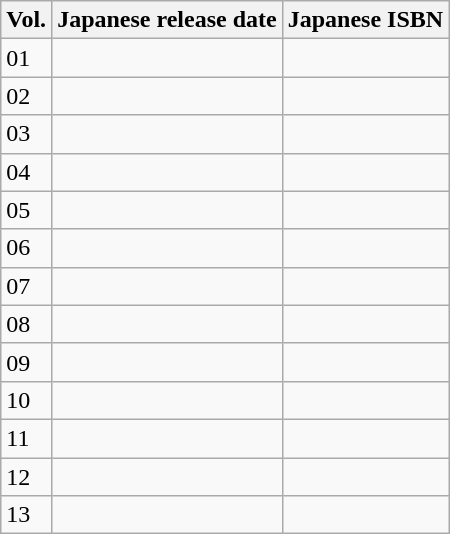<table class="wikitable">
<tr>
<th>Vol.</th>
<th>Japanese release date</th>
<th>Japanese ISBN</th>
</tr>
<tr>
<td>01</td>
<td></td>
<td></td>
</tr>
<tr>
<td>02</td>
<td></td>
<td></td>
</tr>
<tr>
<td>03</td>
<td></td>
<td></td>
</tr>
<tr>
<td>04</td>
<td></td>
<td></td>
</tr>
<tr>
<td>05</td>
<td></td>
<td></td>
</tr>
<tr>
<td>06</td>
<td></td>
<td></td>
</tr>
<tr>
<td>07</td>
<td></td>
<td></td>
</tr>
<tr>
<td>08</td>
<td></td>
<td></td>
</tr>
<tr>
<td>09</td>
<td></td>
<td></td>
</tr>
<tr>
<td>10</td>
<td></td>
<td></td>
</tr>
<tr>
<td>11</td>
<td></td>
<td></td>
</tr>
<tr>
<td>12</td>
<td></td>
<td></td>
</tr>
<tr>
<td>13</td>
<td></td>
<td></td>
</tr>
</table>
